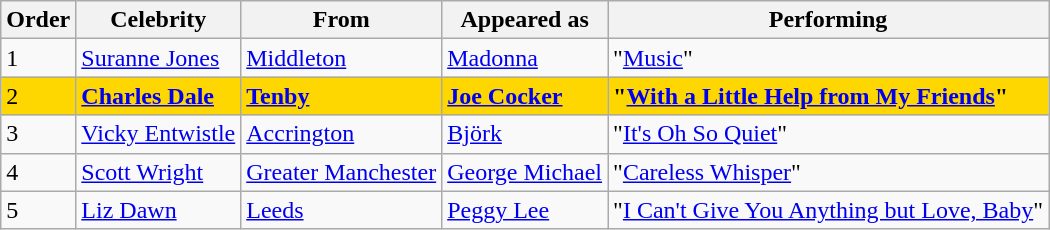<table class="wikitable">
<tr>
<th>Order</th>
<th>Celebrity</th>
<th>From</th>
<th>Appeared as</th>
<th>Performing</th>
</tr>
<tr>
<td>1</td>
<td><a href='#'>Suranne Jones</a></td>
<td><a href='#'>Middleton</a></td>
<td><a href='#'>Madonna</a></td>
<td>"<a href='#'>Music</a>"</td>
</tr>
<tr style="background:gold;">
<td>2</td>
<td><strong><a href='#'>Charles Dale</a></strong></td>
<td><strong><a href='#'>Tenby</a></strong></td>
<td><strong><a href='#'>Joe Cocker</a></strong></td>
<td><strong>"<a href='#'>With a Little Help from My Friends</a>"</strong></td>
</tr>
<tr>
<td>3</td>
<td><a href='#'>Vicky Entwistle</a></td>
<td><a href='#'>Accrington</a></td>
<td><a href='#'>Björk</a></td>
<td>"<a href='#'>It's Oh So Quiet</a>"</td>
</tr>
<tr>
<td>4</td>
<td><a href='#'>Scott Wright</a></td>
<td><a href='#'>Greater Manchester</a></td>
<td><a href='#'>George Michael</a></td>
<td>"<a href='#'>Careless Whisper</a>"</td>
</tr>
<tr>
<td>5</td>
<td><a href='#'>Liz Dawn</a></td>
<td><a href='#'>Leeds</a></td>
<td><a href='#'>Peggy Lee</a></td>
<td>"<a href='#'>I Can't Give You Anything but Love, Baby</a>"</td>
</tr>
</table>
